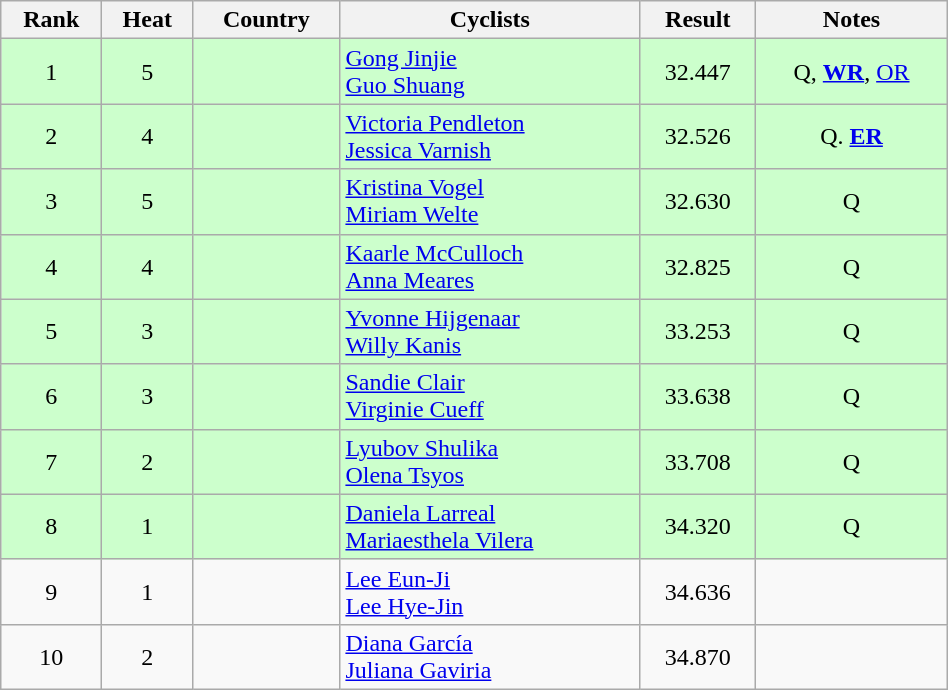<table class="wikitable sortable" width=50% style="text-align:center;">
<tr>
<th>Rank</th>
<th>Heat</th>
<th>Country</th>
<th class="unsortable">Cyclists</th>
<th>Result</th>
<th class="unsortable">Notes</th>
</tr>
<tr bgcolor=ccffcc>
<td>1</td>
<td>5</td>
<td align="left"></td>
<td align="left"><a href='#'>Gong Jinjie</a><br><a href='#'>Guo Shuang</a></td>
<td>32.447</td>
<td>Q, <strong><a href='#'>WR</a></strong>, <a href='#'>OR</a></td>
</tr>
<tr bgcolor=ccffcc>
<td>2</td>
<td>4</td>
<td align="left"></td>
<td align="left"><a href='#'>Victoria Pendleton</a><br><a href='#'>Jessica Varnish</a></td>
<td>32.526</td>
<td>Q. <strong><a href='#'>ER</a></strong></td>
</tr>
<tr bgcolor=ccffcc>
<td>3</td>
<td>5</td>
<td align="left"></td>
<td align="left"><a href='#'>Kristina Vogel</a><br><a href='#'>Miriam Welte</a></td>
<td>32.630</td>
<td>Q</td>
</tr>
<tr bgcolor=ccffcc>
<td>4</td>
<td>4</td>
<td align="left"></td>
<td align="left"><a href='#'>Kaarle McCulloch</a><br><a href='#'>Anna Meares</a></td>
<td>32.825</td>
<td>Q</td>
</tr>
<tr bgcolor=ccffcc>
<td>5</td>
<td>3</td>
<td align="left"></td>
<td align="left"><a href='#'>Yvonne Hijgenaar</a><br><a href='#'>Willy Kanis</a></td>
<td>33.253</td>
<td>Q</td>
</tr>
<tr bgcolor=ccffcc>
<td>6</td>
<td>3</td>
<td align="left"></td>
<td align="left"><a href='#'>Sandie Clair</a><br><a href='#'>Virginie Cueff</a></td>
<td>33.638</td>
<td>Q</td>
</tr>
<tr bgcolor=ccffcc>
<td>7</td>
<td>2</td>
<td align="left"></td>
<td align="left"><a href='#'>Lyubov Shulika</a><br><a href='#'>Olena Tsyos</a></td>
<td>33.708</td>
<td>Q</td>
</tr>
<tr bgcolor=ccffcc>
<td>8</td>
<td>1</td>
<td align="left"></td>
<td align="left"><a href='#'>Daniela Larreal</a><br><a href='#'>Mariaesthela Vilera</a></td>
<td>34.320</td>
<td>Q</td>
</tr>
<tr>
<td>9</td>
<td>1</td>
<td align="left"></td>
<td align="left"><a href='#'>Lee Eun-Ji</a><br><a href='#'>Lee Hye-Jin</a></td>
<td>34.636</td>
<td></td>
</tr>
<tr>
<td>10</td>
<td>2</td>
<td align="left"></td>
<td align="left"><a href='#'>Diana García</a><br><a href='#'>Juliana Gaviria</a></td>
<td>34.870</td>
<td></td>
</tr>
</table>
